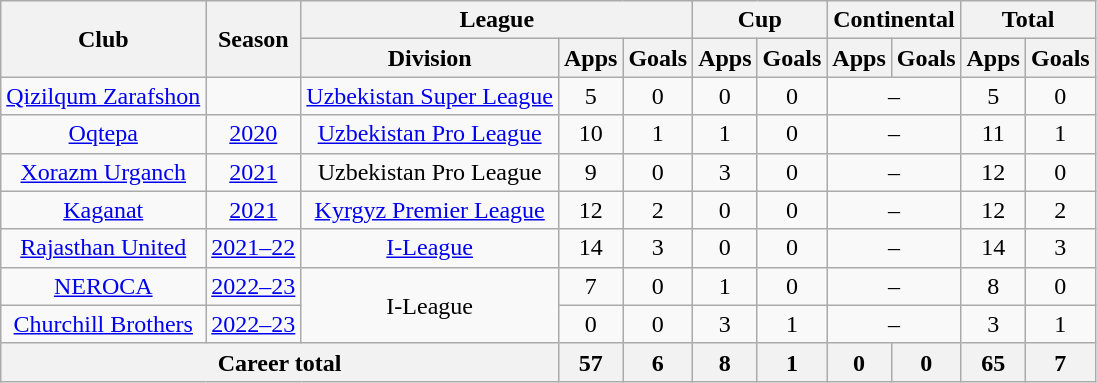<table class="wikitable" style="text-align:center">
<tr>
<th rowspan="2">Club</th>
<th rowspan="2">Season</th>
<th colspan="3">League</th>
<th colspan="2">Cup</th>
<th colspan="2">Continental</th>
<th colspan="2">Total</th>
</tr>
<tr>
<th>Division</th>
<th>Apps</th>
<th>Goals</th>
<th>Apps</th>
<th>Goals</th>
<th>Apps</th>
<th>Goals</th>
<th>Apps</th>
<th>Goals</th>
</tr>
<tr>
<td><a href='#'>Qizilqum Zarafshon</a></td>
<td></td>
<td><a href='#'>Uzbekistan Super League</a></td>
<td>5</td>
<td>0</td>
<td>0</td>
<td>0</td>
<td colspan="2">–</td>
<td>5</td>
<td>0</td>
</tr>
<tr>
<td><a href='#'>Oqtepa</a></td>
<td><a href='#'>2020</a></td>
<td><a href='#'>Uzbekistan Pro League</a></td>
<td>10</td>
<td>1</td>
<td>1</td>
<td>0</td>
<td colspan="2">–</td>
<td>11</td>
<td>1</td>
</tr>
<tr>
<td><a href='#'>Xorazm Urganch</a></td>
<td><a href='#'>2021</a></td>
<td>Uzbekistan Pro League</td>
<td>9</td>
<td>0</td>
<td>3</td>
<td>0</td>
<td colspan="2">–</td>
<td>12</td>
<td>0</td>
</tr>
<tr>
<td><a href='#'>Kaganat</a></td>
<td><a href='#'>2021</a></td>
<td><a href='#'>Kyrgyz Premier League</a></td>
<td>12</td>
<td>2</td>
<td>0</td>
<td>0</td>
<td colspan="2">–</td>
<td>12</td>
<td>2</td>
</tr>
<tr>
<td><a href='#'>Rajasthan United</a></td>
<td><a href='#'>2021–22</a></td>
<td><a href='#'>I-League</a></td>
<td>14</td>
<td>3</td>
<td>0</td>
<td>0</td>
<td colspan="2">–</td>
<td>14</td>
<td>3</td>
</tr>
<tr>
<td><a href='#'>NEROCA</a></td>
<td><a href='#'>2022–23</a></td>
<td rowspan="2">I-League</td>
<td>7</td>
<td>0</td>
<td>1</td>
<td>0</td>
<td colspan="2">–</td>
<td>8</td>
<td>0</td>
</tr>
<tr>
<td><a href='#'>Churchill Brothers</a></td>
<td><a href='#'>2022–23</a></td>
<td>0</td>
<td>0</td>
<td>3</td>
<td>1</td>
<td colspan="2">–</td>
<td>3</td>
<td>1</td>
</tr>
<tr>
<th colspan="3">Career total</th>
<th>57</th>
<th>6</th>
<th>8</th>
<th>1</th>
<th>0</th>
<th>0</th>
<th>65</th>
<th>7</th>
</tr>
</table>
